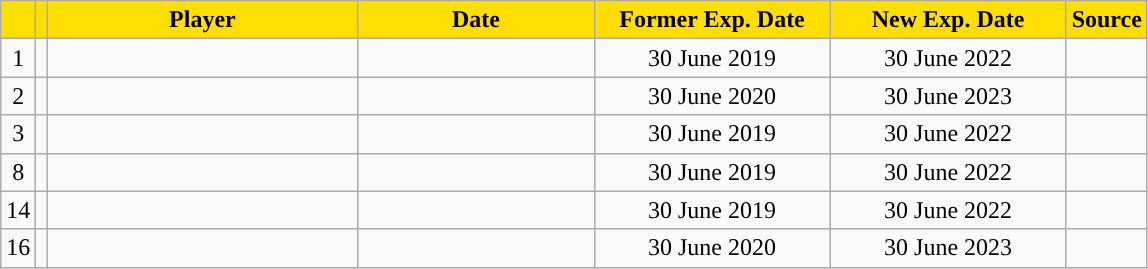<table class="wikitable sortable">
<tr>
<th style="background:#FFDE00"></th>
<th style="background:#FFDE00"></th>
<th width=200 style="background:#FFDE00">Player</th>
<th width=150 style="background:#FFDE00">Date</th>
<th width=150 style="background:#FFDE00">Former Exp. Date</th>
<th width=150 style="background:#FFDE00">New Exp. Date</th>
<th style="background:#FFDE00">Source</th>
</tr>
<tr>
<td align=center>1</td>
<td align=center></td>
<td></td>
<td align=center></td>
<td align=center>30 June 2019</td>
<td align=center>30 June 2022</td>
<td align=center></td>
</tr>
<tr>
<td align=center>2</td>
<td align=center></td>
<td></td>
<td align=center></td>
<td align=center>30 June 2020</td>
<td align=center>30 June 2023</td>
<td align=center></td>
</tr>
<tr>
<td align=center>3</td>
<td align=center></td>
<td></td>
<td align=center></td>
<td align=center>30 June 2019</td>
<td align=center>30 June 2022</td>
<td align=center></td>
</tr>
<tr>
<td align=center>8</td>
<td align=center></td>
<td></td>
<td align=center></td>
<td align=center>30 June 2019</td>
<td align=center>30 June 2022</td>
<td align=center></td>
</tr>
<tr>
<td align=center>14</td>
<td align=center></td>
<td></td>
<td align=center></td>
<td align=center>30 June 2019</td>
<td align=center>30 June 2022</td>
<td align=center></td>
</tr>
<tr>
<td align=center>16</td>
<td align=center></td>
<td></td>
<td align=center></td>
<td align=center>30 June 2020</td>
<td align=center>30 June 2023</td>
<td align=center></td>
</tr>
</table>
